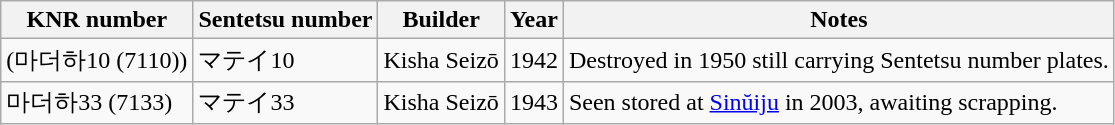<table class="wikitable">
<tr>
<th>KNR number</th>
<th>Sentetsu number</th>
<th>Builder</th>
<th>Year</th>
<th>Notes</th>
</tr>
<tr>
<td>(마더하10 (7110))</td>
<td>マテイ10</td>
<td>Kisha Seizō</td>
<td>1942</td>
<td>Destroyed in 1950 still carrying Sentetsu number plates.</td>
</tr>
<tr>
<td>마더하33 (7133)</td>
<td>マテイ33</td>
<td>Kisha Seizō</td>
<td>1943</td>
<td>Seen stored at <a href='#'>Sinŭiju</a> in 2003, awaiting scrapping.</td>
</tr>
</table>
